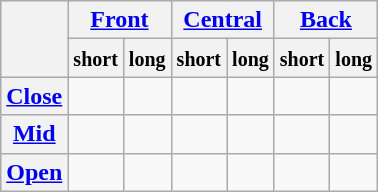<table class="wikitable" style="text-align: center;">
<tr>
<th rowspan="2"></th>
<th colspan="2"><a href='#'>Front</a></th>
<th colspan="2"><a href='#'>Central</a></th>
<th colspan="2"><a href='#'>Back</a></th>
</tr>
<tr>
<th><small>short</small></th>
<th><small>long</small></th>
<th><small>short</small></th>
<th><small>long</small></th>
<th><small>short</small></th>
<th><small>long</small></th>
</tr>
<tr>
<th><a href='#'>Close</a></th>
<td></td>
<td></td>
<td></td>
<td></td>
<td></td>
<td></td>
</tr>
<tr>
<th><a href='#'>Mid</a></th>
<td></td>
<td></td>
<td></td>
<td></td>
<td></td>
<td></td>
</tr>
<tr>
<th><a href='#'>Open</a></th>
<td></td>
<td></td>
<td></td>
<td></td>
<td></td>
<td></td>
</tr>
</table>
